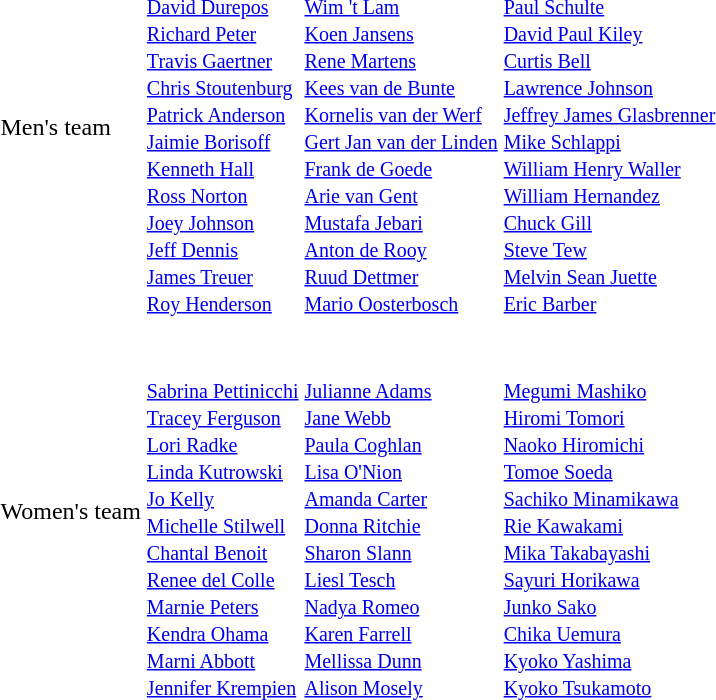<table>
<tr>
<td>Men's team<br></td>
<td valign=top> <br><br><small><a href='#'>David Durepos</a> <br>
<a href='#'>Richard Peter</a> <br>
<a href='#'>Travis Gaertner</a> <br>
<a href='#'>Chris Stoutenburg</a> <br>
<a href='#'>Patrick Anderson</a> <br>
<a href='#'>Jaimie Borisoff</a> <br>
<a href='#'>Kenneth Hall</a> <br>
<a href='#'>Ross Norton</a> <br>
<a href='#'>Joey Johnson</a> <br>
<a href='#'>Jeff Dennis</a> <br>
<a href='#'>James Treuer</a> <br>
<a href='#'>Roy Henderson</a></small></td>
<td valign=top> <br><br><small><a href='#'>Wim 't Lam</a> <br>
<a href='#'>Koen Jansens</a> <br>
<a href='#'>Rene Martens</a> <br>
<a href='#'>Kees van de Bunte</a> <br>
<a href='#'>Kornelis van der Werf</a> <br>
<a href='#'>Gert Jan van der Linden</a> <br>
<a href='#'>Frank de Goede</a> <br>
<a href='#'>Arie van Gent</a> <br>
<a href='#'>Mustafa Jebari</a> <br>
<a href='#'>Anton de Rooy</a> <br>
<a href='#'>Ruud Dettmer</a> <br>
<a href='#'>Mario Oosterbosch</a></small></td>
<td valign=top> <br><br><small><a href='#'>Paul Schulte</a> <br>
<a href='#'>David Paul Kiley</a> <br>
<a href='#'>Curtis Bell</a> <br>
<a href='#'>Lawrence Johnson</a> <br>
<a href='#'>Jeffrey James Glasbrenner</a> <br>
<a href='#'>Mike Schlappi</a> <br>
<a href='#'>William Henry Waller</a> <br>
<a href='#'>William Hernandez</a> <br>
<a href='#'>Chuck Gill</a> <br>
<a href='#'>Steve Tew</a> <br>
<a href='#'>Melvin Sean Juette</a> <br>
<a href='#'>Eric Barber</a></small></td>
</tr>
<tr>
<td>Women's team<br></td>
<td valign=top> <br><br><small><a href='#'>Sabrina Pettinicchi</a> <br>
<a href='#'>Tracey Ferguson</a> <br>
<a href='#'>Lori Radke</a> <br>
<a href='#'>Linda Kutrowski</a> <br>
<a href='#'>Jo Kelly</a> <br>
<a href='#'>Michelle Stilwell</a> <br>
<a href='#'>Chantal Benoit</a> <br>
<a href='#'>Renee del Colle</a> <br>
<a href='#'>Marnie Peters</a> <br>
<a href='#'>Kendra Ohama</a> <br>
<a href='#'>Marni Abbott</a> <br>
<a href='#'>Jennifer Krempien</a></small></td>
<td valign=top> <br><br><small><a href='#'>Julianne Adams</a> <br>
<a href='#'>Jane Webb</a> <br>
<a href='#'>Paula Coghlan</a> <br>
<a href='#'>Lisa O'Nion</a> <br>
<a href='#'>Amanda Carter</a> <br>
<a href='#'>Donna Ritchie</a> <br>
<a href='#'>Sharon Slann</a> <br>
<a href='#'>Liesl Tesch</a> <br>
<a href='#'>Nadya Romeo</a> <br>
<a href='#'>Karen Farrell</a> <br>
<a href='#'>Mellissa Dunn</a> <br>
<a href='#'>Alison Mosely</a></small></td>
<td valign=top> <br><br><small><a href='#'>Megumi Mashiko</a> <br>
<a href='#'>Hiromi Tomori</a> <br>
<a href='#'>Naoko Hiromichi</a> <br>
<a href='#'>Tomoe Soeda</a> <br>
<a href='#'>Sachiko Minamikawa</a> <br>
<a href='#'>Rie Kawakami</a> <br>
<a href='#'>Mika Takabayashi</a> <br>
<a href='#'>Sayuri Horikawa</a> <br>
<a href='#'>Junko Sako</a> <br>
<a href='#'>Chika Uemura</a> <br>
<a href='#'>Kyoko Yashima</a> <br>
<a href='#'>Kyoko Tsukamoto</a></small></td>
</tr>
</table>
